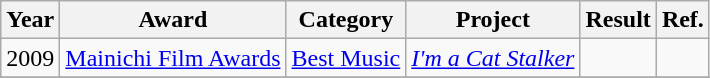<table class="wikitable">
<tr>
<th>Year</th>
<th>Award</th>
<th>Category</th>
<th>Project</th>
<th>Result</th>
<th>Ref.</th>
</tr>
<tr>
<td>2009</td>
<td><a href='#'>Mainichi Film Awards</a></td>
<td><a href='#'>Best Music</a></td>
<td><em><a href='#'>I'm a Cat Stalker</a></em></td>
<td></td>
<td></td>
</tr>
<tr>
</tr>
</table>
